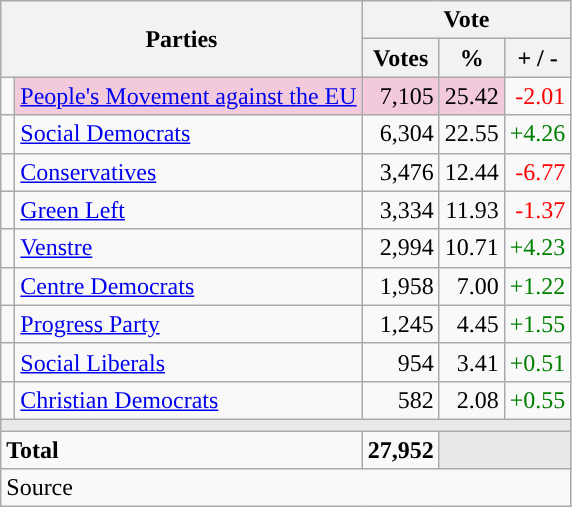<table class="wikitable" style="text-align:right;">
<tr>
<th style="text-align:centre;" rowspan="2" colspan="2" width="225">Parties</th>
<th colspan="3">Vote</th>
</tr>
<tr>
<th width="15">Votes</th>
<th width="15">%</th>
<th width="15">+ / -</th>
</tr>
<tr>
<td width="2" style="color:inherit;background:"></td>
<td bgcolor=#f3c9dc   align="left"><a href='#'>People's Movement against the EU</a></td>
<td bgcolor=#f3c9dc>7,105</td>
<td bgcolor=#f3c9dc>25.42</td>
<td style=color:red;>-2.01</td>
</tr>
<tr>
<td width="2" style="color:inherit;background:"></td>
<td align="left"><a href='#'>Social Democrats</a></td>
<td>6,304</td>
<td>22.55</td>
<td style=color:green;>+4.26</td>
</tr>
<tr>
<td width="2" style="color:inherit;background:"></td>
<td align="left"><a href='#'>Conservatives</a></td>
<td>3,476</td>
<td>12.44</td>
<td style=color:red;>-6.77</td>
</tr>
<tr>
<td width="2" style="color:inherit;background:"></td>
<td align="left"><a href='#'>Green Left</a></td>
<td>3,334</td>
<td>11.93</td>
<td style=color:red;>-1.37</td>
</tr>
<tr>
<td width="2" style="color:inherit;background:"></td>
<td align="left"><a href='#'>Venstre</a></td>
<td>2,994</td>
<td>10.71</td>
<td style=color:green;>+4.23</td>
</tr>
<tr>
<td width="2" style="color:inherit;background:"></td>
<td align="left"><a href='#'>Centre Democrats</a></td>
<td>1,958</td>
<td>7.00</td>
<td style=color:green;>+1.22</td>
</tr>
<tr>
<td width="2" style="color:inherit;background:"></td>
<td align="left"><a href='#'>Progress Party</a></td>
<td>1,245</td>
<td>4.45</td>
<td style=color:green;>+1.55</td>
</tr>
<tr>
<td width="2" style="color:inherit;background:"></td>
<td align="left"><a href='#'>Social Liberals</a></td>
<td>954</td>
<td>3.41</td>
<td style=color:green;>+0.51</td>
</tr>
<tr>
<td width="2" style="color:inherit;background:"></td>
<td align="left"><a href='#'>Christian Democrats</a></td>
<td>582</td>
<td>2.08</td>
<td style=color:green;>+0.55</td>
</tr>
<tr>
<td colspan="7" bgcolor="#E9E9E9"></td>
</tr>
<tr>
<td align="left" colspan="2"><strong>Total</strong></td>
<td><strong>27,952</strong></td>
<td bgcolor="#E9E9E9" colspan="2"></td>
</tr>
<tr>
<td align="left" colspan="6">Source</td>
</tr>
</table>
